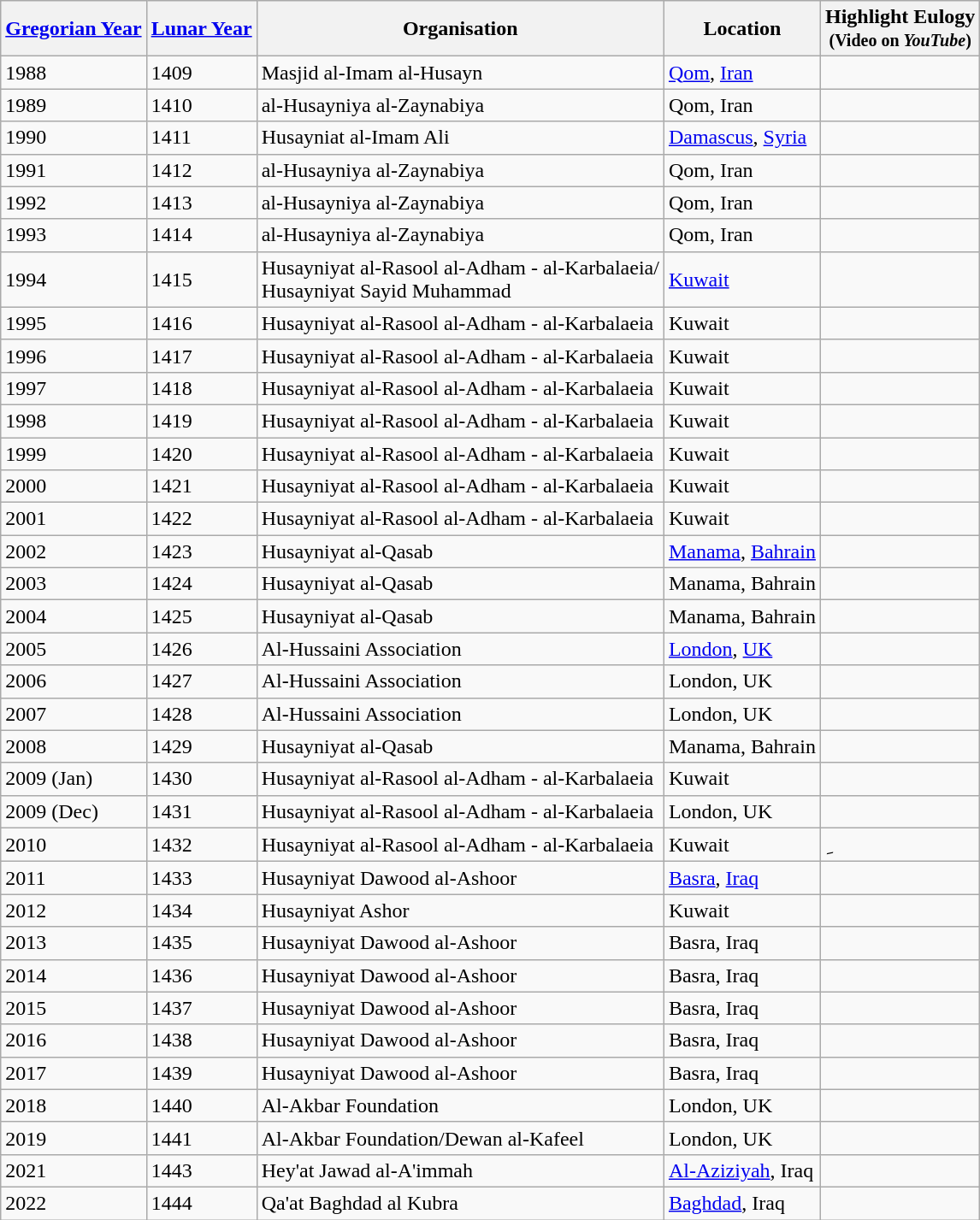<table class="wikitable">
<tr>
<th><a href='#'>Gregorian Year</a></th>
<th><a href='#'>Lunar Year</a></th>
<th>Organisation</th>
<th>Location</th>
<th>Highlight Eulogy<br><small>(Video on <em>YouTube</em>)</small></th>
</tr>
<tr>
<td>1988</td>
<td>1409</td>
<td>Masjid al-Imam al-Husayn</td>
<td><a href='#'>Qom</a>, <a href='#'>Iran</a></td>
<td></td>
</tr>
<tr>
<td>1989</td>
<td>1410</td>
<td>al-Husayniya al-Zaynabiya</td>
<td>Qom, Iran</td>
<td></td>
</tr>
<tr>
<td>1990</td>
<td>1411</td>
<td>Husayniat al-Imam Ali</td>
<td><a href='#'>Damascus</a>, <a href='#'>Syria</a></td>
<td></td>
</tr>
<tr>
<td>1991</td>
<td>1412</td>
<td>al-Husayniya al-Zaynabiya</td>
<td>Qom, Iran</td>
<td></td>
</tr>
<tr>
<td>1992</td>
<td>1413</td>
<td>al-Husayniya al-Zaynabiya</td>
<td>Qom, Iran</td>
<td></td>
</tr>
<tr>
<td>1993</td>
<td>1414</td>
<td>al-Husayniya al-Zaynabiya</td>
<td>Qom, Iran</td>
<td></td>
</tr>
<tr>
<td>1994</td>
<td>1415</td>
<td>Husayniyat al-Rasool al-Adham - al-Karbalaeia/<br>Husayniyat Sayid Muhammad</td>
<td><a href='#'>Kuwait</a></td>
<td></td>
</tr>
<tr>
<td>1995</td>
<td>1416</td>
<td>Husayniyat al-Rasool al-Adham - al-Karbalaeia</td>
<td>Kuwait</td>
<td></td>
</tr>
<tr>
<td>1996</td>
<td>1417</td>
<td>Husayniyat al-Rasool al-Adham - al-Karbalaeia</td>
<td>Kuwait</td>
<td></td>
</tr>
<tr>
<td>1997</td>
<td>1418</td>
<td>Husayniyat al-Rasool al-Adham - al-Karbalaeia</td>
<td>Kuwait</td>
<td></td>
</tr>
<tr>
<td>1998</td>
<td>1419</td>
<td>Husayniyat al-Rasool al-Adham - al-Karbalaeia</td>
<td>Kuwait</td>
<td></td>
</tr>
<tr>
<td>1999</td>
<td>1420</td>
<td>Husayniyat al-Rasool al-Adham - al-Karbalaeia</td>
<td>Kuwait</td>
<td></td>
</tr>
<tr>
<td>2000</td>
<td>1421</td>
<td>Husayniyat al-Rasool al-Adham - al-Karbalaeia</td>
<td>Kuwait</td>
<td></td>
</tr>
<tr>
<td>2001</td>
<td>1422</td>
<td>Husayniyat al-Rasool al-Adham - al-Karbalaeia</td>
<td>Kuwait</td>
<td></td>
</tr>
<tr>
<td>2002</td>
<td>1423</td>
<td>Husayniyat al-Qasab</td>
<td><a href='#'>Manama</a>, <a href='#'>Bahrain</a></td>
<td></td>
</tr>
<tr>
<td>2003</td>
<td>1424</td>
<td>Husayniyat al-Qasab</td>
<td>Manama, Bahrain</td>
<td></td>
</tr>
<tr>
<td>2004</td>
<td>1425</td>
<td>Husayniyat al-Qasab</td>
<td>Manama, Bahrain</td>
<td></td>
</tr>
<tr>
<td>2005</td>
<td>1426</td>
<td>Al-Hussaini Association</td>
<td><a href='#'>London</a>, <a href='#'>UK</a></td>
<td></td>
</tr>
<tr>
<td>2006</td>
<td>1427</td>
<td>Al-Hussaini Association</td>
<td>London, UK</td>
<td><em></em></td>
</tr>
<tr>
<td>2007</td>
<td>1428</td>
<td>Al-Hussaini Association</td>
<td>London, UK</td>
<td></td>
</tr>
<tr>
<td>2008</td>
<td>1429</td>
<td>Husayniyat al-Qasab</td>
<td>Manama, Bahrain</td>
<td></td>
</tr>
<tr>
<td>2009 (Jan)</td>
<td>1430</td>
<td>Husayniyat al-Rasool al-Adham - al-Karbalaeia</td>
<td>Kuwait</td>
<td></td>
</tr>
<tr>
<td>2009 (Dec)</td>
<td>1431</td>
<td>Husayniyat al-Rasool al-Adham - al-Karbalaeia</td>
<td>London, UK</td>
<td></td>
</tr>
<tr>
<td>2010</td>
<td>1432</td>
<td>Husayniyat al-Rasool al-Adham - al-Karbalaeia</td>
<td>Kuwait</td>
<td><em>ِ </em></td>
</tr>
<tr>
<td>2011</td>
<td>1433</td>
<td>Husayniyat Dawood al-Ashoor</td>
<td><a href='#'>Basra</a>, <a href='#'>Iraq</a></td>
<td></td>
</tr>
<tr>
<td>2012</td>
<td>1434</td>
<td>Husayniyat Ashor</td>
<td>Kuwait</td>
<td><em></em></td>
</tr>
<tr>
<td>2013</td>
<td>1435</td>
<td>Husayniyat Dawood al-Ashoor</td>
<td>Basra, Iraq</td>
<td></td>
</tr>
<tr>
<td>2014</td>
<td>1436</td>
<td>Husayniyat Dawood al-Ashoor</td>
<td>Basra, Iraq</td>
<td></td>
</tr>
<tr>
<td>2015</td>
<td>1437</td>
<td>Husayniyat Dawood al-Ashoor</td>
<td>Basra, Iraq</td>
<td></td>
</tr>
<tr>
<td>2016</td>
<td>1438</td>
<td>Husayniyat Dawood al-Ashoor</td>
<td>Basra, Iraq</td>
<td></td>
</tr>
<tr>
<td>2017</td>
<td>1439</td>
<td>Husayniyat Dawood al-Ashoor</td>
<td>Basra, Iraq</td>
<td></td>
</tr>
<tr>
<td>2018</td>
<td>1440</td>
<td>Al-Akbar Foundation</td>
<td>London, UK</td>
<td></td>
</tr>
<tr>
<td>2019</td>
<td>1441</td>
<td>Al-Akbar Foundation/Dewan al-Kafeel</td>
<td>London, UK</td>
<td></td>
</tr>
<tr>
<td>2021</td>
<td>1443</td>
<td>Hey'at Jawad al-A'immah</td>
<td><a href='#'>Al-Aziziyah</a>, Iraq</td>
<td><em></em></td>
</tr>
<tr>
<td>2022</td>
<td>1444</td>
<td>Qa'at Baghdad al Kubra</td>
<td><a href='#'>Baghdad</a>, Iraq</td>
<td><em></em></td>
</tr>
</table>
